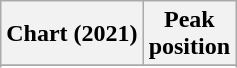<table class="wikitable plainrowheaders sortable" style="text-align:center;">
<tr>
<th scope="col">Chart (2021)</th>
<th scope="col">Peak<br>position</th>
</tr>
<tr>
</tr>
<tr>
</tr>
</table>
